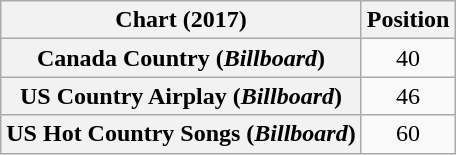<table class="wikitable sortable plainrowheaders" style="text-align:center">
<tr>
<th scope="col">Chart (2017)</th>
<th scope="col">Position</th>
</tr>
<tr>
<th scope="row">Canada Country (<em>Billboard</em>)</th>
<td>40</td>
</tr>
<tr>
<th scope="row">US Country Airplay (<em>Billboard</em>)</th>
<td>46</td>
</tr>
<tr>
<th scope="row">US Hot Country Songs (<em>Billboard</em>)</th>
<td>60</td>
</tr>
</table>
